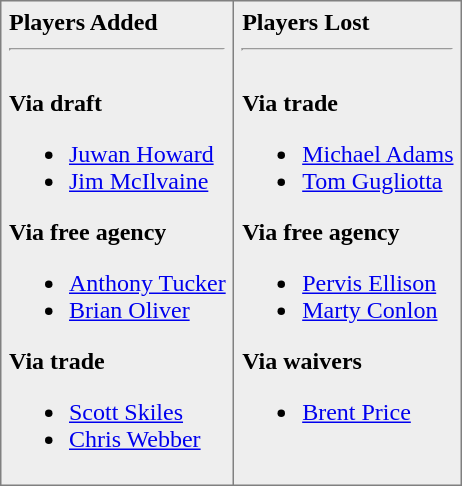<table border="1" style="border-collapse:collapse; background:#eee;"  cellpadding="5">
<tr>
<td valign="top"><strong>Players Added</strong> <hr><br><strong>Via draft</strong><ul><li><a href='#'>Juwan Howard</a></li><li><a href='#'>Jim McIlvaine</a></li></ul><strong>Via free agency</strong><ul><li><a href='#'>Anthony Tucker</a> </li><li><a href='#'>Brian Oliver</a> </li></ul><strong>Via trade</strong><ul><li><a href='#'>Scott Skiles</a></li><li><a href='#'>Chris Webber</a></li></ul></td>
<td valign="top"><strong>Players Lost</strong> <hr><br><strong>Via trade</strong><ul><li><a href='#'>Michael Adams</a></li><li><a href='#'>Tom Gugliotta</a></li></ul><strong>Via free agency</strong><ul><li><a href='#'>Pervis Ellison</a></li><li><a href='#'>Marty Conlon</a></li></ul><strong>Via waivers</strong><ul><li><a href='#'>Brent Price</a></li></ul></td>
</tr>
</table>
